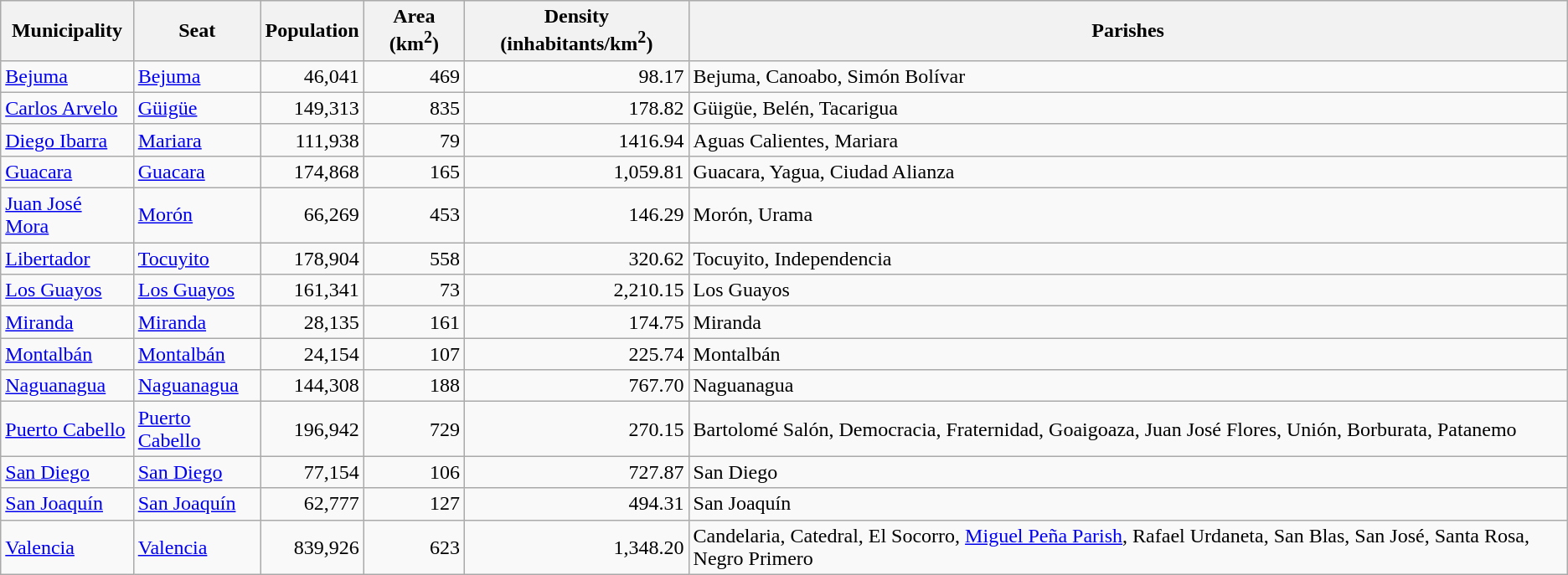<table class="wikitable" style="align:left">
<tr bgcolor=#eeeeee>
<th>Municipality</th>
<th>Seat</th>
<th>Population</th>
<th>Area (km<sup>2</sup>)</th>
<th>Density (inhabitants/km<sup>2</sup>)</th>
<th>Parishes</th>
</tr>
<tr>
<td><a href='#'>Bejuma</a></td>
<td><a href='#'>Bejuma</a></td>
<td align="right">46,041</td>
<td align="right">469</td>
<td align="right">98.17</td>
<td>Bejuma, Canoabo, Simón Bolívar</td>
</tr>
<tr>
<td><a href='#'>Carlos Arvelo</a></td>
<td><a href='#'>Güigüe</a></td>
<td align="right">149,313</td>
<td align="right">835</td>
<td align="right">178.82</td>
<td>Güigüe, Belén, Tacarigua</td>
</tr>
<tr>
<td><a href='#'>Diego Ibarra</a></td>
<td><a href='#'>Mariara</a></td>
<td align="right">111,938</td>
<td align="right">79</td>
<td align="right">1416.94</td>
<td>Aguas Calientes, Mariara</td>
</tr>
<tr>
<td><a href='#'>Guacara</a></td>
<td><a href='#'>Guacara</a></td>
<td align="right">174,868</td>
<td align="right">165</td>
<td align="right">1,059.81</td>
<td>Guacara, Yagua, Ciudad Alianza</td>
</tr>
<tr>
<td><a href='#'>Juan José Mora</a></td>
<td><a href='#'>Morón</a></td>
<td align="right">66,269</td>
<td align="right">453</td>
<td align="right">146.29</td>
<td>Morón, Urama</td>
</tr>
<tr>
<td><a href='#'>Libertador</a></td>
<td><a href='#'>Tocuyito</a></td>
<td align="right">178,904</td>
<td align="right">558</td>
<td align="right">320.62</td>
<td>Tocuyito, Independencia</td>
</tr>
<tr>
<td><a href='#'>Los Guayos</a></td>
<td><a href='#'>Los Guayos</a></td>
<td align="right">161,341</td>
<td align="right">73</td>
<td align="right">2,210.15</td>
<td>Los Guayos</td>
</tr>
<tr>
<td><a href='#'>Miranda</a></td>
<td><a href='#'>Miranda</a></td>
<td align="right">28,135</td>
<td align="right">161</td>
<td align="right">174.75</td>
<td>Miranda</td>
</tr>
<tr>
<td><a href='#'>Montalbán</a></td>
<td><a href='#'>Montalbán</a></td>
<td align="right">24,154</td>
<td align="right">107</td>
<td align="right">225.74</td>
<td>Montalbán</td>
</tr>
<tr>
<td><a href='#'>Naguanagua</a></td>
<td><a href='#'>Naguanagua</a></td>
<td align="right">144,308</td>
<td align="right">188</td>
<td align="right">767.70</td>
<td>Naguanagua</td>
</tr>
<tr>
<td><a href='#'>Puerto Cabello</a></td>
<td><a href='#'>Puerto Cabello</a></td>
<td align="right">196,942</td>
<td align="right">729</td>
<td align="right">270.15</td>
<td>Bartolomé Salón, Democracia, Fraternidad, Goaigoaza, Juan José Flores, Unión, Borburata, Patanemo</td>
</tr>
<tr>
<td><a href='#'>San Diego</a></td>
<td><a href='#'>San Diego</a></td>
<td align="right">77,154</td>
<td align="right">106</td>
<td align="right">727.87</td>
<td>San Diego</td>
</tr>
<tr>
<td><a href='#'>San Joaquín</a></td>
<td><a href='#'>San Joaquín</a></td>
<td align="right">62,777</td>
<td align="right">127</td>
<td align="right">494.31</td>
<td>San Joaquín</td>
</tr>
<tr>
<td><a href='#'>Valencia</a></td>
<td><a href='#'>Valencia</a></td>
<td align="right">839,926</td>
<td align="right">623</td>
<td align="right">1,348.20</td>
<td>Candelaria, Catedral, El Socorro, <a href='#'>Miguel Peña Parish</a>, Rafael Urdaneta, San Blas, San José, Santa Rosa, Negro Primero</td>
</tr>
</table>
